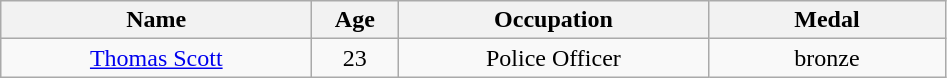<table class="wikitable" style="text-align: center">
<tr>
<th width=200>Name</th>
<th width=50>Age</th>
<th width=200>Occupation</th>
<th width=150>Medal</th>
</tr>
<tr>
<td><a href='#'>Thomas Scott</a></td>
<td>23</td>
<td>Police Officer</td>
<td>bronze</td>
</tr>
</table>
